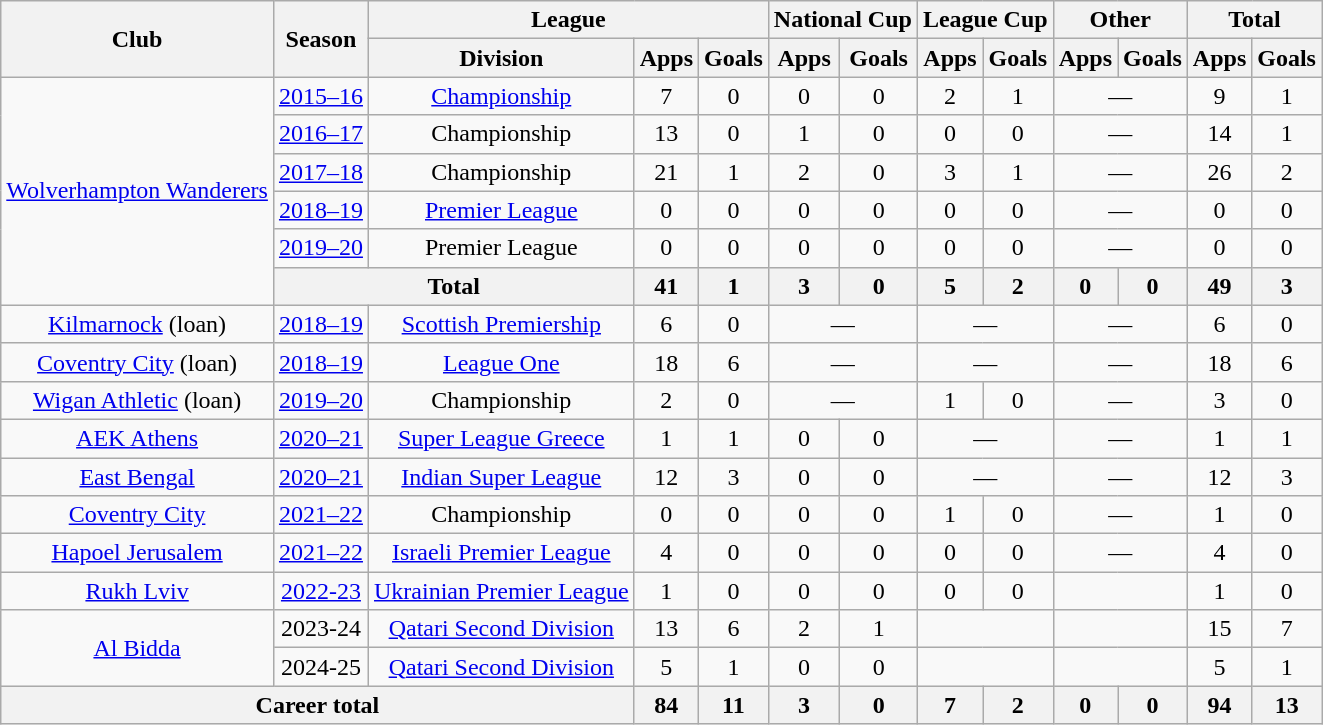<table class="wikitable" style=text-align:center>
<tr>
<th rowspan=2>Club</th>
<th rowspan=2>Season</th>
<th colspan=3>League</th>
<th colspan=2>National Cup</th>
<th colspan=2>League Cup</th>
<th colspan=2>Other</th>
<th colspan=2>Total</th>
</tr>
<tr>
<th>Division</th>
<th>Apps</th>
<th>Goals</th>
<th>Apps</th>
<th>Goals</th>
<th>Apps</th>
<th>Goals</th>
<th>Apps</th>
<th>Goals</th>
<th>Apps</th>
<th>Goals</th>
</tr>
<tr>
<td rowspan=6><a href='#'>Wolverhampton Wanderers</a></td>
<td><a href='#'>2015–16</a></td>
<td><a href='#'>Championship</a></td>
<td>7</td>
<td>0</td>
<td>0</td>
<td>0</td>
<td>2</td>
<td>1</td>
<td colspan=2>—</td>
<td>9</td>
<td>1</td>
</tr>
<tr>
<td><a href='#'>2016–17</a></td>
<td>Championship</td>
<td>13</td>
<td>0</td>
<td>1</td>
<td>0</td>
<td>0</td>
<td>0</td>
<td colspan=2>—</td>
<td>14</td>
<td>1</td>
</tr>
<tr>
<td><a href='#'>2017–18</a></td>
<td>Championship</td>
<td>21</td>
<td>1</td>
<td>2</td>
<td>0</td>
<td>3</td>
<td>1</td>
<td colspan=2>—</td>
<td>26</td>
<td>2</td>
</tr>
<tr>
<td><a href='#'>2018–19</a></td>
<td><a href='#'>Premier League</a></td>
<td>0</td>
<td>0</td>
<td>0</td>
<td>0</td>
<td>0</td>
<td>0</td>
<td colspan=2>—</td>
<td>0</td>
<td>0</td>
</tr>
<tr>
<td><a href='#'>2019–20</a></td>
<td>Premier League</td>
<td>0</td>
<td>0</td>
<td>0</td>
<td>0</td>
<td>0</td>
<td>0</td>
<td colspan=2>—</td>
<td>0</td>
<td>0</td>
</tr>
<tr>
<th colspan=2>Total</th>
<th>41</th>
<th>1</th>
<th>3</th>
<th>0</th>
<th>5</th>
<th>2</th>
<th>0</th>
<th>0</th>
<th>49</th>
<th>3</th>
</tr>
<tr>
<td><a href='#'>Kilmarnock</a> (loan)</td>
<td><a href='#'>2018–19</a></td>
<td><a href='#'>Scottish Premiership</a></td>
<td>6</td>
<td>0</td>
<td colspan=2>—</td>
<td colspan=2>—</td>
<td colspan=2>—</td>
<td>6</td>
<td>0</td>
</tr>
<tr>
<td><a href='#'>Coventry City</a> (loan)</td>
<td><a href='#'>2018–19</a></td>
<td><a href='#'>League One</a></td>
<td>18</td>
<td>6</td>
<td colspan=2>—</td>
<td colspan=2>—</td>
<td colspan=2>—</td>
<td>18</td>
<td>6</td>
</tr>
<tr>
<td><a href='#'>Wigan Athletic</a> (loan)</td>
<td><a href='#'>2019–20</a></td>
<td>Championship</td>
<td>2</td>
<td>0</td>
<td colspan=2>—</td>
<td>1</td>
<td>0</td>
<td colspan=2>—</td>
<td>3</td>
<td>0</td>
</tr>
<tr>
<td><a href='#'>AEK Athens</a></td>
<td><a href='#'>2020–21</a></td>
<td><a href='#'>Super League Greece</a></td>
<td>1</td>
<td>1</td>
<td>0</td>
<td>0</td>
<td colspan=2>—</td>
<td colspan=2>—</td>
<td>1</td>
<td>1</td>
</tr>
<tr>
<td><a href='#'>East Bengal</a></td>
<td><a href='#'>2020–21</a></td>
<td><a href='#'>Indian Super League</a></td>
<td>12</td>
<td>3</td>
<td>0</td>
<td>0</td>
<td colspan="2">—</td>
<td colspan="2">—</td>
<td>12</td>
<td>3</td>
</tr>
<tr>
<td><a href='#'>Coventry City</a></td>
<td><a href='#'>2021–22</a></td>
<td>Championship</td>
<td>0</td>
<td>0</td>
<td>0</td>
<td>0</td>
<td>1</td>
<td>0</td>
<td colspan="2">—</td>
<td>1</td>
<td>0</td>
</tr>
<tr>
<td><a href='#'>Hapoel Jerusalem</a></td>
<td><a href='#'>2021–22</a></td>
<td><a href='#'>Israeli Premier League</a></td>
<td>4</td>
<td>0</td>
<td>0</td>
<td>0</td>
<td>0</td>
<td>0</td>
<td colspan=2>—</td>
<td>4</td>
<td>0</td>
</tr>
<tr>
<td><a href='#'>Rukh Lviv</a></td>
<td><a href='#'>2022-23</a></td>
<td><a href='#'>Ukrainian Premier League</a></td>
<td>1</td>
<td>0</td>
<td>0</td>
<td>0</td>
<td>0</td>
<td>0</td>
<td colspan="2"></td>
<td>1</td>
<td>0</td>
</tr>
<tr>
<td rowspan="2"><a href='#'>Al Bidda</a></td>
<td>2023-24</td>
<td><a href='#'>Qatari Second Division</a></td>
<td>13</td>
<td>6</td>
<td>2</td>
<td>1</td>
<td colspan="2"></td>
<td colspan="2"></td>
<td>15</td>
<td>7</td>
</tr>
<tr>
<td>2024-25</td>
<td><a href='#'>Qatari Second Division</a></td>
<td>5</td>
<td>1</td>
<td>0</td>
<td>0</td>
<td colspan="2"></td>
<td colspan="2"></td>
<td>5</td>
<td>1</td>
</tr>
<tr>
<th colspan="3">Career total</th>
<th>84</th>
<th>11</th>
<th>3</th>
<th>0</th>
<th>7</th>
<th>2</th>
<th>0</th>
<th>0</th>
<th>94</th>
<th>13</th>
</tr>
</table>
